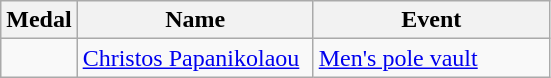<table class="wikitable sortable" style="font-size:100%">
<tr>
<th>Medal</th>
<th width=150>Name</th>
<th width=150>Event</th>
</tr>
<tr>
<td></td>
<td><a href='#'>Christos Papanikolaou</a></td>
<td><a href='#'>Men's pole vault</a></td>
</tr>
</table>
